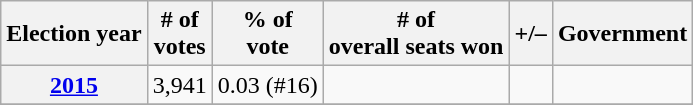<table class=wikitable>
<tr>
<th>Election year</th>
<th># of<br>votes</th>
<th>% of<br>vote</th>
<th># of<br>overall seats won</th>
<th>+/–</th>
<th>Government</th>
</tr>
<tr>
<th><a href='#'>2015</a></th>
<td>3,941</td>
<td>0.03 (#16)</td>
<td></td>
<td></td>
<td></td>
</tr>
<tr>
</tr>
</table>
